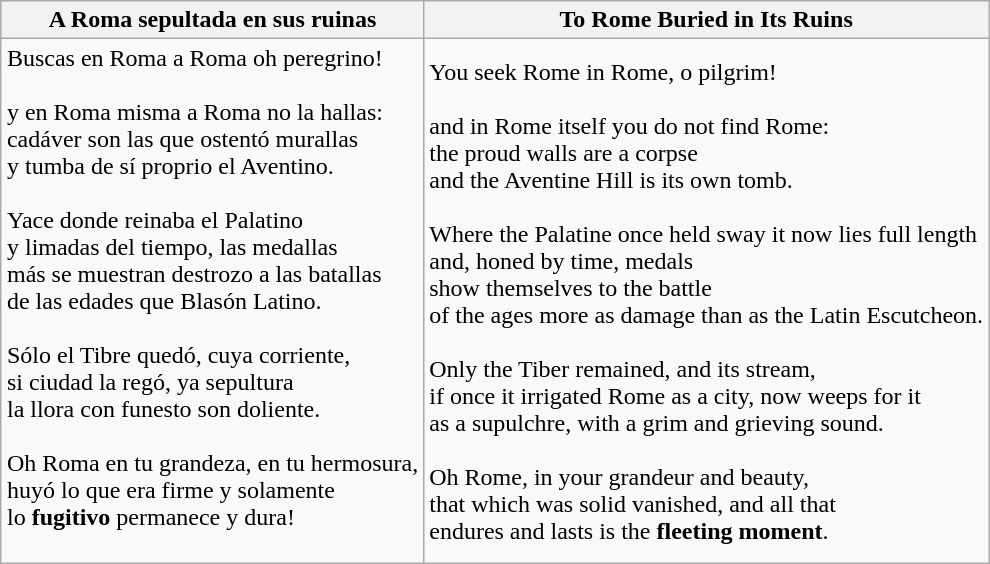<table class="wikitable" style="margin:1em auto;">
<tr>
<th>A Roma sepultada en sus ruinas</th>
<th>To Rome Buried in Its Ruins</th>
</tr>
<tr>
<td>Buscas en Roma a Roma oh peregrino!<br><br>y en Roma misma a Roma no la hallas:<br>
cadáver son las que ostentó murallas<br>
y tumba de sí proprio el Aventino.<br>
<br>
Yace donde reinaba el Palatino<br>
y limadas del tiempo, las medallas<br>
más se muestran destrozo a las batallas<br>
de las edades que Blasón Latino.<br>
<br>
Sólo el Tibre quedó, cuya corriente,<br>
si ciudad la regó, ya sepultura<br>
la llora con funesto son doliente.<br>
<br>
Oh Roma en tu grandeza, en tu hermosura,<br>
huyó lo que era firme y solamente<br>
lo <strong>fugitivo</strong> permanece y dura!<br>
<br></td>
<td>You seek Rome in Rome, o pilgrim!<br><br>and in Rome itself you do not find Rome:<br>
the proud walls are a corpse<br>
and the Aventine Hill is its own tomb.<br>
<br>
Where the Palatine once held sway it now lies full length<br>
and, honed by time, medals<br>
show themselves to the battle<br>
of the ages more as damage than as the Latin Escutcheon.<br>
<br>
Only the Tiber remained, and its stream,<br>
if once it irrigated Rome as a city, now weeps for it<br>
as a supulchre, with a grim and grieving sound.<br>
<br>
Oh Rome, in your grandeur and beauty,<br>
that which was solid vanished, and all that<br>
endures and lasts is the <strong>fleeting moment</strong>.<br></td>
</tr>
</table>
